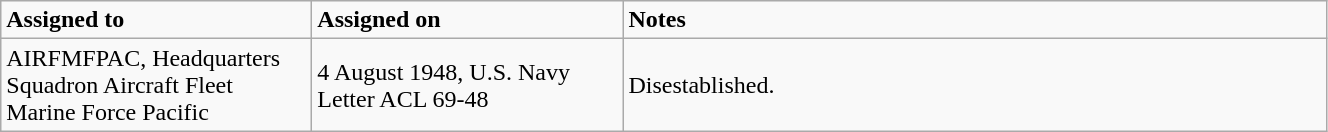<table class="wikitable" style="width: 70%;">
<tr>
<td style="width: 200px;"><strong>Assigned to</strong></td>
<td style="width: 200px;"><strong>Assigned on</strong></td>
<td><strong>Notes</strong></td>
</tr>
<tr>
<td>AIRFMFPAC, Headquarters Squadron Aircraft Fleet Marine Force Pacific</td>
<td>4 August 1948, U.S. Navy Letter ACL 69-48</td>
<td>Disestablished.</td>
</tr>
</table>
